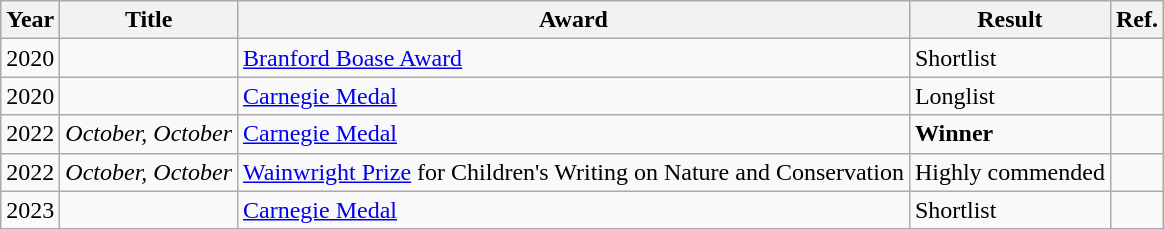<table class="wikitable sortable mw-collapsible">
<tr>
<th>Year</th>
<th>Title</th>
<th>Award</th>
<th>Result</th>
<th>Ref.</th>
</tr>
<tr>
<td>2020</td>
<td></td>
<td><a href='#'>Branford Boase Award</a></td>
<td>Shortlist</td>
<td></td>
</tr>
<tr>
<td>2020</td>
<td><em></em></td>
<td><a href='#'>Carnegie Medal</a></td>
<td>Longlist</td>
<td></td>
</tr>
<tr>
<td>2022</td>
<td><em>October, October</em></td>
<td><a href='#'>Carnegie Medal</a></td>
<td><strong>Winner</strong></td>
<td></td>
</tr>
<tr>
<td>2022</td>
<td><em>October, October</em></td>
<td><a href='#'>Wainwright Prize</a> for Children's Writing on Nature and Conservation</td>
<td>Highly commended</td>
<td></td>
</tr>
<tr>
<td>2023</td>
<td><em></em></td>
<td><a href='#'>Carnegie Medal</a></td>
<td>Shortlist</td>
<td></td>
</tr>
</table>
